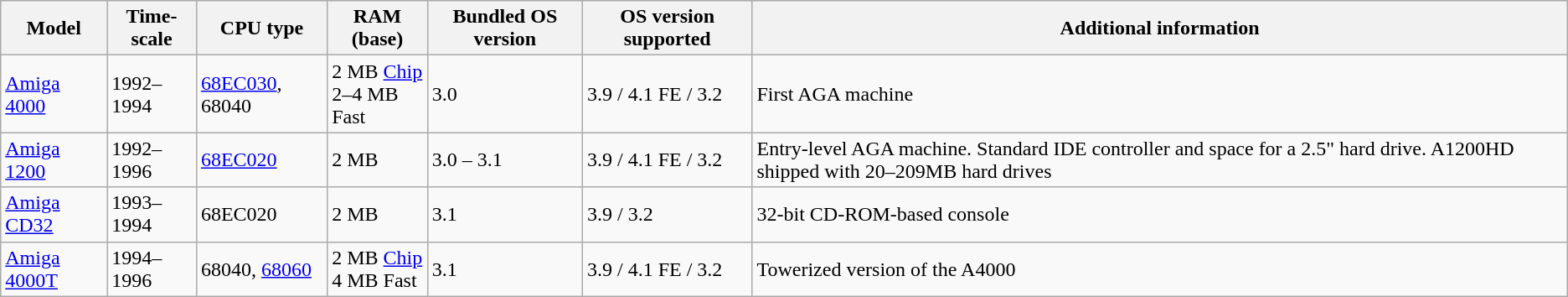<table class="wikitable">
<tr>
<th>Model</th>
<th>Time­scale</th>
<th>CPU type</th>
<th>RAM (base)</th>
<th>Bundled OS version</th>
<th>OS version supported</th>
<th>Additional information</th>
</tr>
<tr>
<td><a href='#'>Amiga 4000</a></td>
<td>1992–1994</td>
<td><a href='#'>68EC030</a>, 68040</td>
<td>2 MB <a href='#'>Chip</a><br>2–4 MB Fast</td>
<td>3.0</td>
<td>3.9 / 4.1 FE / 3.2</td>
<td>First AGA machine</td>
</tr>
<tr>
<td><a href='#'>Amiga 1200</a></td>
<td>1992–1996</td>
<td><a href='#'>68EC020</a></td>
<td>2 MB</td>
<td>3.0 – 3.1</td>
<td>3.9 / 4.1 FE / 3.2</td>
<td>Entry-level AGA machine. Standard IDE controller and space for a 2.5" hard drive. A1200HD shipped with 20–209MB hard drives</td>
</tr>
<tr>
<td><a href='#'>Amiga CD32</a></td>
<td>1993–1994</td>
<td>68EC020</td>
<td>2 MB</td>
<td>3.1</td>
<td>3.9 / 3.2</td>
<td>32-bit CD-ROM-based console</td>
</tr>
<tr>
<td><a href='#'>Amiga 4000T</a></td>
<td>1994–1996</td>
<td>68040, <a href='#'>68060</a></td>
<td>2 MB <a href='#'>Chip</a><br>4 MB Fast</td>
<td>3.1</td>
<td>3.9 / 4.1 FE / 3.2</td>
<td>Towerized version of the A4000</td>
</tr>
</table>
